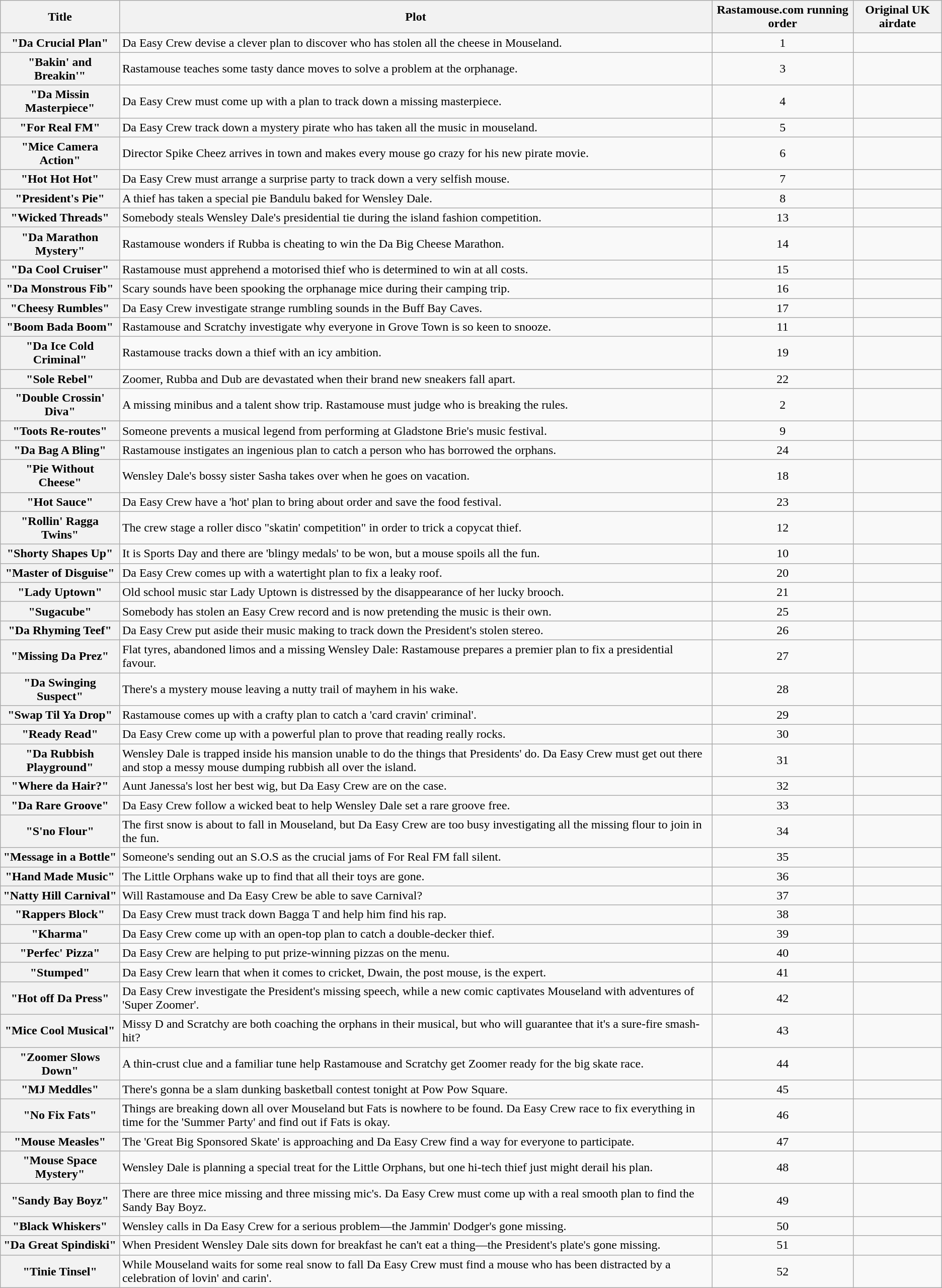<table class="wikitable sortable">
<tr>
<th>Title</th>
<th>Plot</th>
<th>Rastamouse.com running order</th>
<th>Original UK airdate</th>
</tr>
<tr>
<th align="center">"Da Crucial Plan"</th>
<td>Da Easy Crew devise a clever plan to discover who has stolen all the cheese in Mouseland.</td>
<td align=center>1</td>
<td></td>
</tr>
<tr>
<th align="center">"Bakin' and Breakin'"</th>
<td>Rastamouse teaches some tasty dance moves to solve a problem at the orphanage.</td>
<td align=center>3</td>
<td></td>
</tr>
<tr>
<th align="center">"Da Missin Masterpiece"</th>
<td>Da Easy Crew must come up with a plan to track down a missing masterpiece.</td>
<td align=center>4</td>
<td></td>
</tr>
<tr>
<th align="center">"For Real FM"</th>
<td>Da Easy Crew track down a mystery pirate who has taken all the music in mouseland.</td>
<td align=center>5</td>
<td></td>
</tr>
<tr>
<th align="center">"Mice Camera Action"</th>
<td>Director Spike Cheez arrives in town and makes every mouse go crazy for his new pirate movie.</td>
<td align=center>6</td>
<td></td>
</tr>
<tr>
<th align="center">"Hot Hot Hot"</th>
<td>Da Easy Crew must arrange a surprise party to track down a very selfish mouse.</td>
<td align=center>7</td>
<td></td>
</tr>
<tr>
<th align="center">"President's Pie"</th>
<td>A thief has taken a special pie Bandulu baked for Wensley Dale.</td>
<td align=center>8</td>
<td></td>
</tr>
<tr>
<th align="center">"Wicked Threads"</th>
<td>Somebody steals Wensley Dale's presidential tie during the island fashion competition.</td>
<td align=center>13</td>
<td></td>
</tr>
<tr>
<th align="center">"Da Marathon Mystery"</th>
<td>Rastamouse wonders if Rubba is cheating to win the Da Big Cheese Marathon.</td>
<td align=center>14</td>
<td></td>
</tr>
<tr>
<th align="center">"Da Cool Cruiser"</th>
<td>Rastamouse must apprehend a motorised thief who is determined to win at all costs.</td>
<td align=center>15</td>
<td></td>
</tr>
<tr>
<th align="center">"Da Monstrous Fib"</th>
<td>Scary sounds have been spooking the orphanage mice during their camping trip.</td>
<td align=center>16</td>
<td></td>
</tr>
<tr>
<th align="center">"Cheesy Rumbles"</th>
<td>Da Easy Crew investigate strange rumbling sounds in the Buff Bay Caves.</td>
<td align=center>17</td>
<td></td>
</tr>
<tr>
<th align="center">"Boom Bada Boom"</th>
<td>Rastamouse and Scratchy investigate why everyone in Grove Town is so keen to snooze.</td>
<td align=center>11</td>
<td></td>
</tr>
<tr>
<th align="center">"Da Ice Cold Criminal"</th>
<td>Rastamouse tracks down a thief with an icy ambition.</td>
<td align=center>19</td>
<td></td>
</tr>
<tr>
<th align="center">"Sole Rebel"</th>
<td>Zoomer, Rubba and Dub are devastated when their brand new sneakers fall apart.</td>
<td align=center>22</td>
<td></td>
</tr>
<tr>
<th align="center">"Double Crossin' Diva"</th>
<td>A missing minibus and a talent show trip. Rastamouse must judge who is breaking the rules.</td>
<td align=center>2</td>
<td></td>
</tr>
<tr>
<th align="center">"Toots Re-routes"</th>
<td>Someone prevents a musical legend from performing at Gladstone Brie's music festival.</td>
<td align=center>9</td>
<td></td>
</tr>
<tr>
<th align="center">"Da Bag A Bling"</th>
<td>Rastamouse instigates an ingenious plan to catch a person who has borrowed the orphans.</td>
<td align=center>24</td>
<td></td>
</tr>
<tr>
<th align="center">"Pie Without Cheese"</th>
<td>Wensley Dale's bossy sister Sasha takes over when he goes on vacation.</td>
<td align=center>18</td>
<td></td>
</tr>
<tr>
<th align="center">"Hot Sauce"</th>
<td>Da Easy Crew have a 'hot' plan to bring about order and save the food festival.</td>
<td align=center>23</td>
<td></td>
</tr>
<tr>
<th align="center">"Rollin' Ragga Twins"</th>
<td>The crew stage a roller disco "skatin' competition" in order to trick a copycat thief.</td>
<td align=center>12</td>
<td></td>
</tr>
<tr>
<th align="center">"Shorty Shapes Up"</th>
<td>It is Sports Day and there are 'blingy medals' to be won, but a mouse spoils all the fun.</td>
<td align=center>10</td>
<td></td>
</tr>
<tr>
<th align="center">"Master of Disguise"</th>
<td>Da Easy Crew comes up with a watertight plan to fix a leaky roof.</td>
<td align=center>20</td>
<td></td>
</tr>
<tr>
<th align="center">"Lady Uptown"</th>
<td>Old school music star Lady Uptown is distressed by the disappearance of her lucky brooch.</td>
<td align=center>21</td>
<td></td>
</tr>
<tr>
<th align="center">"Sugacube"</th>
<td>Somebody has stolen an Easy Crew record and is now pretending the music is their own.</td>
<td align=center>25</td>
<td></td>
</tr>
<tr>
<th align="center">"Da Rhyming Teef"</th>
<td>Da Easy Crew put aside their music making to track down the President's stolen stereo.</td>
<td align=center>26</td>
<td></td>
</tr>
<tr>
<th align="center">"Missing Da Prez"</th>
<td>Flat tyres, abandoned limos and a missing Wensley Dale: Rastamouse prepares a premier plan to fix a presidential favour.</td>
<td align=center>27</td>
<td></td>
</tr>
<tr>
<th align="center">"Da Swinging Suspect"</th>
<td>There's a mystery mouse leaving a nutty trail of mayhem in his wake.</td>
<td align=center>28</td>
<td></td>
</tr>
<tr>
<th align="center">"Swap Til Ya Drop"</th>
<td>Rastamouse comes up with a crafty plan to catch a 'card cravin' criminal'.</td>
<td align=center>29</td>
<td></td>
</tr>
<tr>
<th align="center">"Ready Read"</th>
<td>Da Easy Crew come up with a powerful plan to prove that reading really rocks.</td>
<td align=center>30</td>
<td></td>
</tr>
<tr>
<th align="center">"Da Rubbish Playground"</th>
<td>Wensley Dale is trapped inside his mansion unable to do the things that Presidents' do. Da Easy Crew must get out there and stop a messy mouse dumping rubbish all over the island.</td>
<td align=center>31</td>
<td></td>
</tr>
<tr>
<th align="center">"Where da Hair?"</th>
<td>Aunt Janessa's lost her best wig, but Da Easy Crew are on the case.</td>
<td align=center>32</td>
<td></td>
</tr>
<tr>
<th align="center">"Da Rare Groove"</th>
<td>Da Easy Crew follow a wicked beat to help Wensley Dale set a rare groove free.</td>
<td align=center>33</td>
<td></td>
</tr>
<tr>
<th align="center">"S'no Flour"</th>
<td>The first snow is about to fall in Mouseland, but Da Easy Crew are too busy investigating all the missing flour to join in the fun.</td>
<td align=center>34</td>
<td></td>
</tr>
<tr>
<th align="center">"Message in a Bottle"</th>
<td>Someone's sending out an S.O.S as the crucial jams of For Real FM fall silent.</td>
<td align=center>35</td>
<td></td>
</tr>
<tr>
<th align="center">"Hand Made Music"</th>
<td>The Little Orphans wake up to find that all their toys are gone.</td>
<td align=center>36</td>
<td></td>
</tr>
<tr>
<th align="center">"Natty Hill Carnival"</th>
<td>Will Rastamouse and Da Easy Crew be able to save Carnival?</td>
<td align=center>37</td>
<td></td>
</tr>
<tr>
<th align="center">"Rappers Block"</th>
<td>Da Easy Crew must track down Bagga T and help him find his rap.</td>
<td align=center>38</td>
<td></td>
</tr>
<tr>
<th align="center">"Kharma"</th>
<td>Da Easy Crew come up with an open-top plan to catch a double-decker thief.</td>
<td align=center>39</td>
<td></td>
</tr>
<tr>
<th align="center">"Perfec' Pizza"</th>
<td>Da Easy Crew are helping to put prize-winning pizzas on the menu.</td>
<td align=center>40</td>
<td></td>
</tr>
<tr>
<th align="center">"Stumped"</th>
<td>Da Easy Crew learn that when it comes to cricket, Dwain, the post mouse, is the expert.</td>
<td align=center>41</td>
<td></td>
</tr>
<tr>
<th align="center">"Hot off Da Press"</th>
<td>Da Easy Crew investigate the President's missing speech, while a new comic captivates Mouseland with adventures of 'Super Zoomer'.</td>
<td align=center>42</td>
<td></td>
</tr>
<tr>
<th align="center">"Mice Cool Musical"</th>
<td>Missy D and Scratchy are both coaching the orphans in their musical, but who will guarantee that it's a sure-fire smash-hit?</td>
<td align=center>43</td>
<td></td>
</tr>
<tr>
<th align="center">"Zoomer Slows Down"</th>
<td>A thin-crust clue and a familiar tune help Rastamouse and Scratchy get Zoomer ready for the big skate race.</td>
<td align=center>44</td>
<td></td>
</tr>
<tr>
<th align="center">"MJ Meddles"</th>
<td>There's gonna be a slam dunking basketball contest tonight at Pow Pow Square.</td>
<td align=center>45</td>
<td></td>
</tr>
<tr>
<th align="center">"No Fix Fats"</th>
<td>Things are breaking down all over Mouseland but Fats is nowhere to be found. Da Easy Crew race to fix everything in time for the 'Summer Party' and find out if Fats is okay.</td>
<td align=center>46</td>
<td></td>
</tr>
<tr>
<th align="center">"Mouse Measles"</th>
<td>The 'Great Big Sponsored Skate' is approaching and Da Easy Crew find a way for everyone to participate.</td>
<td align=center>47</td>
<td></td>
</tr>
<tr>
<th align="center">"Mouse Space Mystery"</th>
<td>Wensley Dale is planning a special treat for the Little Orphans, but one hi-tech thief just might derail his plan.</td>
<td align=center>48</td>
<td></td>
</tr>
<tr>
<th align="center">"Sandy Bay Boyz"</th>
<td>There are three mice missing and three missing mic's. Da Easy Crew must come up with a real smooth plan to find the Sandy Bay Boyz.</td>
<td align=center>49</td>
<td></td>
</tr>
<tr>
<th align="center">"Black Whiskers"</th>
<td>Wensley calls in Da Easy Crew for a serious problem—the Jammin' Dodger's gone missing.</td>
<td align=center>50</td>
<td></td>
</tr>
<tr>
<th align="center">"Da Great Spindiski"</th>
<td>When President Wensley Dale sits down for breakfast he can't eat a thing—the President's plate's gone missing.</td>
<td align=center>51</td>
<td></td>
</tr>
<tr>
<th align="center">"Tinie Tinsel"</th>
<td>While Mouseland waits for some real snow to fall Da Easy Crew must find a mouse who has been distracted by a celebration of lovin' and carin'.</td>
<td align=center>52</td>
<td></td>
</tr>
</table>
